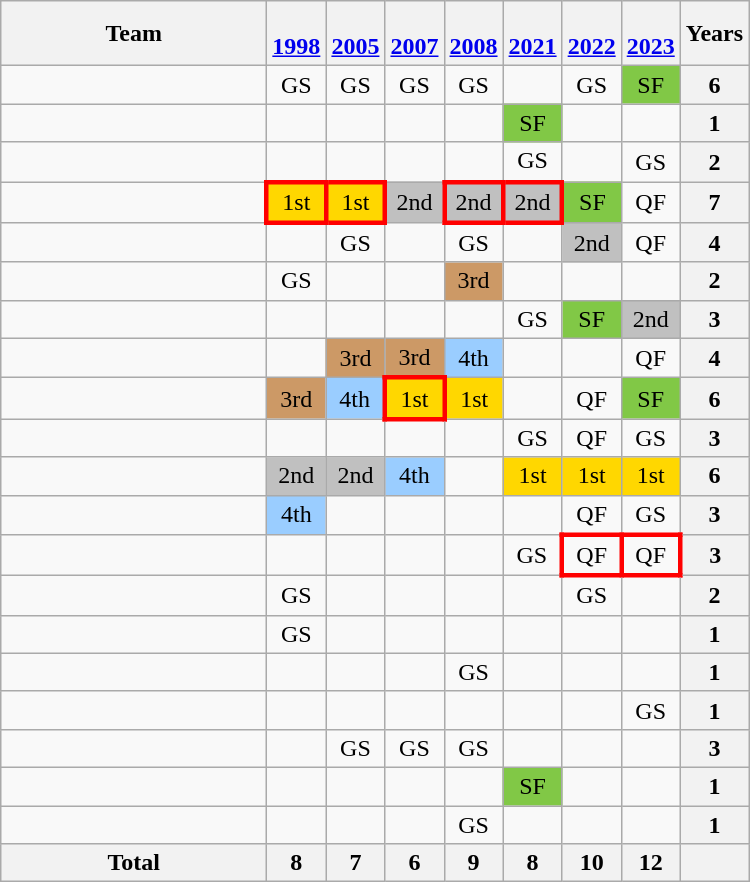<table class="wikitable" style="text-align: center">
<tr>
<th width=170>Team</th>
<th><br><a href='#'>1998</a></th>
<th><br><a href='#'>2005</a></th>
<th><br><a href='#'>2007</a></th>
<th><br><a href='#'>2008</a></th>
<th><br><a href='#'>2021</a></th>
<th><br><a href='#'>2022</a></th>
<th><br><a href='#'>2023</a></th>
<th>Years</th>
</tr>
<tr>
<td align=left></td>
<td>GS</td>
<td>GS</td>
<td>GS</td>
<td>GS</td>
<td></td>
<td>GS</td>
<td bgcolor=#81c846>SF</td>
<th>6</th>
</tr>
<tr>
<td align=left></td>
<td></td>
<td></td>
<td></td>
<td></td>
<td bgcolor=#81c846>SF</td>
<td></td>
<td></td>
<th>1</th>
</tr>
<tr>
<td align=left></td>
<td></td>
<td></td>
<td></td>
<td></td>
<td>GS</td>
<td></td>
<td>GS</td>
<th>2</th>
</tr>
<tr>
<td align=left></td>
<td bgcolor=gold style="border:3px solid red">1st</td>
<td bgcolor=gold style="border:3px solid red">1st</td>
<td bgcolor=silver>2nd</td>
<td bgcolor=silver style="border:3px solid red">2nd</td>
<td bgcolor=silver style="border:3px solid red">2nd</td>
<td bgcolor=#81c846>SF</td>
<td>QF</td>
<th>7</th>
</tr>
<tr>
<td align=left></td>
<td></td>
<td>GS</td>
<td></td>
<td>GS</td>
<td></td>
<td bgcolor=silver>2nd</td>
<td>QF</td>
<th>4</th>
</tr>
<tr>
<td align=left></td>
<td>GS</td>
<td></td>
<td></td>
<td bgcolor=#cc9966>3rd</td>
<td></td>
<td></td>
<td></td>
<th>2</th>
</tr>
<tr>
<td align=left></td>
<td></td>
<td></td>
<td></td>
<td></td>
<td>GS</td>
<td bgcolor=#81c846>SF</td>
<td bgcolor=silver>2nd</td>
<th>3</th>
</tr>
<tr>
<td align=left></td>
<td></td>
<td bgcolor=#cc9966>3rd</td>
<td bgcolor=#cc9966>3rd</td>
<td bgcolor=#9acdff>4th</td>
<td></td>
<td></td>
<td>QF</td>
<th>4</th>
</tr>
<tr>
<td align=left></td>
<td bgcolor=#cc9966>3rd</td>
<td bgcolor=#9acdff>4th</td>
<td bgcolor=gold style="border:3px solid red">1st</td>
<td bgcolor=gold>1st</td>
<td></td>
<td>QF</td>
<td bgcolor=#81c846>SF</td>
<th>6</th>
</tr>
<tr>
<td align=left></td>
<td></td>
<td></td>
<td></td>
<td></td>
<td>GS</td>
<td>QF</td>
<td>GS</td>
<th>3</th>
</tr>
<tr>
<td align=left></td>
<td bgcolor=silver>2nd</td>
<td bgcolor=silver>2nd</td>
<td bgcolor=#9acdff>4th</td>
<td></td>
<td bgcolor=gold>1st</td>
<td bgcolor=gold>1st</td>
<td bgcolor=gold>1st</td>
<th>6</th>
</tr>
<tr>
<td align=left></td>
<td bgcolor=#9acdff>4th</td>
<td></td>
<td></td>
<td></td>
<td></td>
<td>QF</td>
<td>GS</td>
<th>3</th>
</tr>
<tr>
<td align=left></td>
<td></td>
<td></td>
<td></td>
<td></td>
<td>GS</td>
<td style="border:3px solid red">QF</td>
<td style="border:3px solid red">QF</td>
<th>3</th>
</tr>
<tr>
<td align=left></td>
<td>GS</td>
<td></td>
<td></td>
<td></td>
<td></td>
<td>GS</td>
<td></td>
<th>2</th>
</tr>
<tr>
<td align=left></td>
<td>GS</td>
<td></td>
<td></td>
<td></td>
<td></td>
<td></td>
<td></td>
<th>1</th>
</tr>
<tr>
<td align=left></td>
<td></td>
<td></td>
<td></td>
<td>GS</td>
<td></td>
<td></td>
<td></td>
<th>1</th>
</tr>
<tr>
<td align=left></td>
<td></td>
<td></td>
<td></td>
<td></td>
<td></td>
<td></td>
<td>GS</td>
<th>1</th>
</tr>
<tr>
<td align=left></td>
<td></td>
<td>GS</td>
<td>GS</td>
<td>GS</td>
<td></td>
<td></td>
<td></td>
<th>3</th>
</tr>
<tr>
<td align=left></td>
<td></td>
<td></td>
<td></td>
<td></td>
<td bgcolor=#81c846>SF</td>
<td></td>
<td></td>
<th>1</th>
</tr>
<tr>
<td align=left></td>
<td></td>
<td></td>
<td></td>
<td>GS</td>
<td></td>
<td></td>
<td></td>
<th>1</th>
</tr>
<tr>
<th>Total</th>
<th>8</th>
<th>7</th>
<th>6</th>
<th>9</th>
<th>8</th>
<th>10</th>
<th>12</th>
<th></th>
</tr>
</table>
